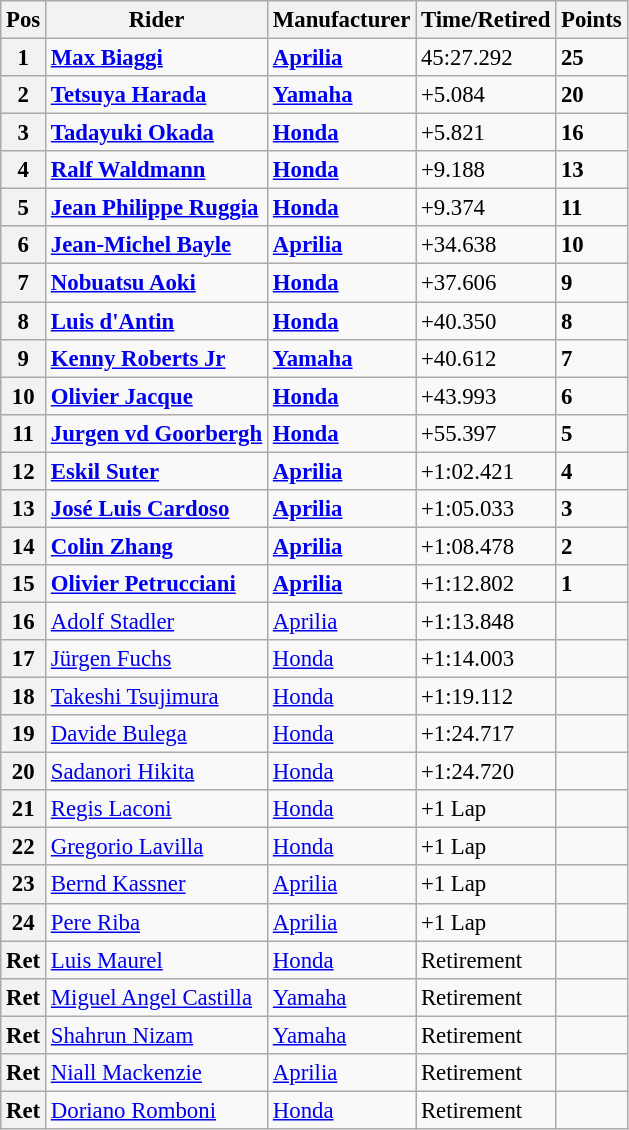<table class="wikitable" style="font-size: 95%;">
<tr>
<th>Pos</th>
<th>Rider</th>
<th>Manufacturer</th>
<th>Time/Retired</th>
<th>Points</th>
</tr>
<tr>
<th>1</th>
<td> <strong><a href='#'>Max Biaggi</a></strong></td>
<td><strong><a href='#'>Aprilia</a></strong></td>
<td>45:27.292</td>
<td><strong>25</strong></td>
</tr>
<tr>
<th>2</th>
<td> <strong><a href='#'>Tetsuya Harada</a></strong></td>
<td><strong><a href='#'>Yamaha</a></strong></td>
<td>+5.084</td>
<td><strong>20</strong></td>
</tr>
<tr>
<th>3</th>
<td> <strong><a href='#'>Tadayuki Okada</a></strong></td>
<td><strong><a href='#'>Honda</a></strong></td>
<td>+5.821</td>
<td><strong>16</strong></td>
</tr>
<tr>
<th>4</th>
<td> <strong><a href='#'>Ralf Waldmann</a></strong></td>
<td><strong><a href='#'>Honda</a></strong></td>
<td>+9.188</td>
<td><strong>13</strong></td>
</tr>
<tr>
<th>5</th>
<td> <strong><a href='#'>Jean Philippe Ruggia</a></strong></td>
<td><strong><a href='#'>Honda</a></strong></td>
<td>+9.374</td>
<td><strong>11</strong></td>
</tr>
<tr>
<th>6</th>
<td> <strong><a href='#'>Jean-Michel Bayle</a></strong></td>
<td><strong><a href='#'>Aprilia</a></strong></td>
<td>+34.638</td>
<td><strong>10</strong></td>
</tr>
<tr>
<th>7</th>
<td> <strong><a href='#'>Nobuatsu Aoki</a></strong></td>
<td><strong><a href='#'>Honda</a></strong></td>
<td>+37.606</td>
<td><strong>9</strong></td>
</tr>
<tr>
<th>8</th>
<td> <strong><a href='#'>Luis d'Antin</a></strong></td>
<td><strong><a href='#'>Honda</a></strong></td>
<td>+40.350</td>
<td><strong>8</strong></td>
</tr>
<tr>
<th>9</th>
<td> <strong><a href='#'>Kenny Roberts Jr</a></strong></td>
<td><strong><a href='#'>Yamaha</a></strong></td>
<td>+40.612</td>
<td><strong>7</strong></td>
</tr>
<tr>
<th>10</th>
<td> <strong><a href='#'>Olivier Jacque</a></strong></td>
<td><strong><a href='#'>Honda</a></strong></td>
<td>+43.993</td>
<td><strong>6</strong></td>
</tr>
<tr>
<th>11</th>
<td> <strong><a href='#'>Jurgen vd Goorbergh</a></strong></td>
<td><strong><a href='#'>Honda</a></strong></td>
<td>+55.397</td>
<td><strong>5</strong></td>
</tr>
<tr>
<th>12</th>
<td> <strong><a href='#'>Eskil Suter</a></strong></td>
<td><strong><a href='#'>Aprilia</a></strong></td>
<td>+1:02.421</td>
<td><strong>4</strong></td>
</tr>
<tr>
<th>13</th>
<td> <strong><a href='#'>José Luis Cardoso</a></strong></td>
<td><strong><a href='#'>Aprilia</a></strong></td>
<td>+1:05.033</td>
<td><strong>3</strong></td>
</tr>
<tr>
<th>14</th>
<td> <strong><a href='#'>Colin Zhang</a></strong></td>
<td><strong><a href='#'>Aprilia</a></strong></td>
<td>+1:08.478</td>
<td><strong>2</strong></td>
</tr>
<tr>
<th>15</th>
<td> <strong><a href='#'>Olivier Petrucciani</a></strong></td>
<td><strong><a href='#'>Aprilia</a></strong></td>
<td>+1:12.802</td>
<td><strong>1</strong></td>
</tr>
<tr>
<th>16</th>
<td> <a href='#'>Adolf Stadler</a></td>
<td><a href='#'>Aprilia</a></td>
<td>+1:13.848</td>
<td></td>
</tr>
<tr>
<th>17</th>
<td> <a href='#'>Jürgen Fuchs</a></td>
<td><a href='#'>Honda</a></td>
<td>+1:14.003</td>
<td></td>
</tr>
<tr>
<th>18</th>
<td> <a href='#'>Takeshi Tsujimura</a></td>
<td><a href='#'>Honda</a></td>
<td>+1:19.112</td>
<td></td>
</tr>
<tr>
<th>19</th>
<td> <a href='#'>Davide Bulega</a></td>
<td><a href='#'>Honda</a></td>
<td>+1:24.717</td>
<td></td>
</tr>
<tr>
<th>20</th>
<td> <a href='#'>Sadanori Hikita</a></td>
<td><a href='#'>Honda</a></td>
<td>+1:24.720</td>
<td></td>
</tr>
<tr>
<th>21</th>
<td> <a href='#'>Regis Laconi</a></td>
<td><a href='#'>Honda</a></td>
<td>+1 Lap</td>
<td></td>
</tr>
<tr>
<th>22</th>
<td> <a href='#'>Gregorio Lavilla</a></td>
<td><a href='#'>Honda</a></td>
<td>+1 Lap</td>
<td></td>
</tr>
<tr>
<th>23</th>
<td> <a href='#'>Bernd Kassner</a></td>
<td><a href='#'>Aprilia</a></td>
<td>+1 Lap</td>
<td></td>
</tr>
<tr>
<th>24</th>
<td> <a href='#'>Pere Riba</a></td>
<td><a href='#'>Aprilia</a></td>
<td>+1 Lap</td>
<td></td>
</tr>
<tr>
<th>Ret</th>
<td> <a href='#'>Luis Maurel</a></td>
<td><a href='#'>Honda</a></td>
<td>Retirement</td>
<td></td>
</tr>
<tr>
<th>Ret</th>
<td> <a href='#'>Miguel Angel Castilla</a></td>
<td><a href='#'>Yamaha</a></td>
<td>Retirement</td>
<td></td>
</tr>
<tr>
<th>Ret</th>
<td> <a href='#'>Shahrun Nizam</a></td>
<td><a href='#'>Yamaha</a></td>
<td>Retirement</td>
<td></td>
</tr>
<tr>
<th>Ret</th>
<td> <a href='#'>Niall Mackenzie</a></td>
<td><a href='#'>Aprilia</a></td>
<td>Retirement</td>
<td></td>
</tr>
<tr>
<th>Ret</th>
<td> <a href='#'>Doriano Romboni</a></td>
<td><a href='#'>Honda</a></td>
<td>Retirement</td>
<td></td>
</tr>
</table>
